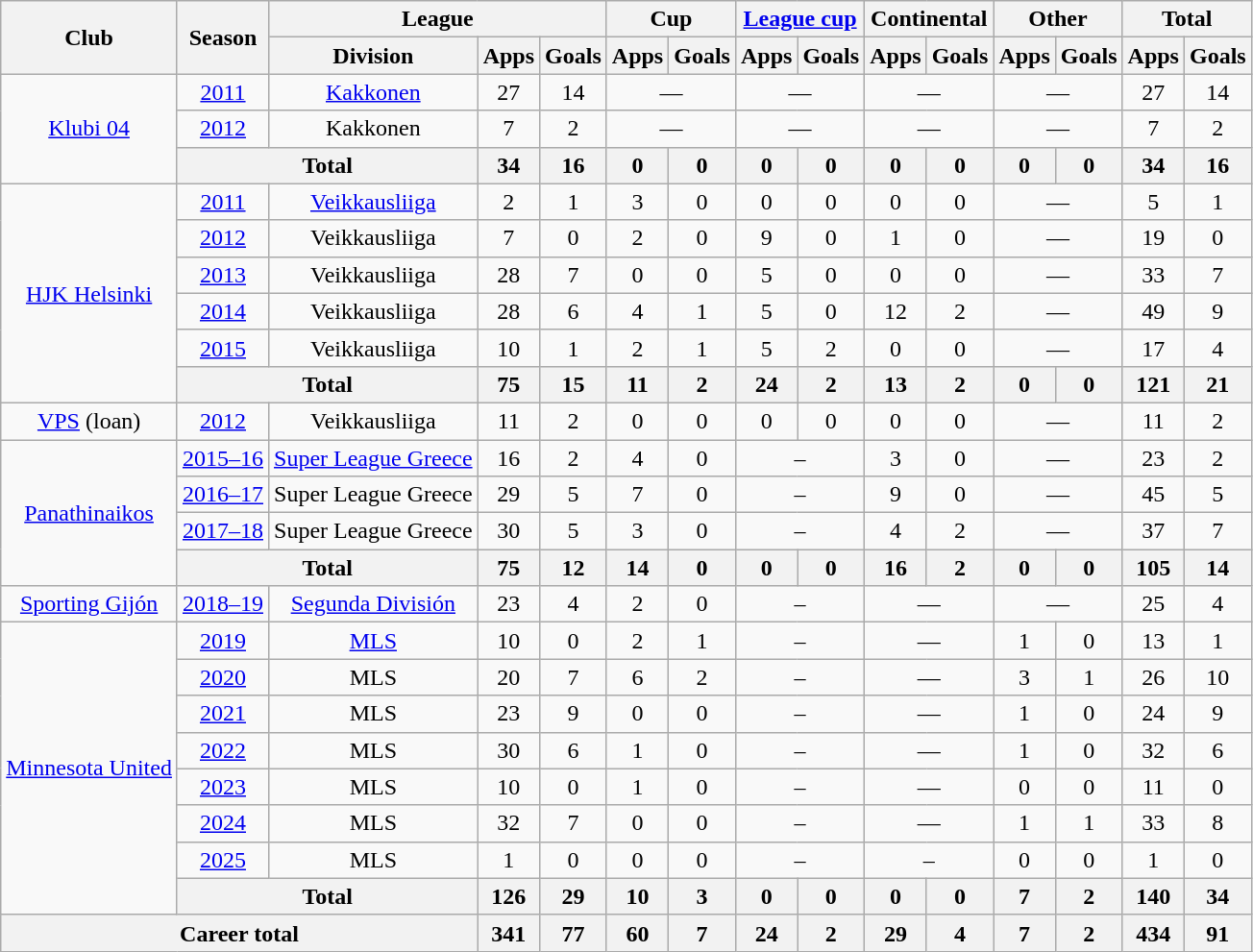<table class="wikitable" style="text-align:center">
<tr>
<th rowspan="2">Club</th>
<th rowspan="2">Season</th>
<th colspan="3">League</th>
<th colspan="2">Cup</th>
<th colspan="2"><a href='#'>League cup</a></th>
<th colspan="2">Continental</th>
<th colspan="2">Other</th>
<th colspan="2">Total</th>
</tr>
<tr>
<th>Division</th>
<th>Apps</th>
<th>Goals</th>
<th>Apps</th>
<th>Goals</th>
<th>Apps</th>
<th>Goals</th>
<th>Apps</th>
<th>Goals</th>
<th>Apps</th>
<th>Goals</th>
<th>Apps</th>
<th>Goals</th>
</tr>
<tr>
<td rowspan="3"><a href='#'>Klubi 04</a></td>
<td><a href='#'>2011</a></td>
<td><a href='#'>Kakkonen</a></td>
<td>27</td>
<td>14</td>
<td colspan="2">—</td>
<td colspan="2">—</td>
<td colspan="2">—</td>
<td colspan="2">—</td>
<td>27</td>
<td>14</td>
</tr>
<tr>
<td><a href='#'>2012</a></td>
<td>Kakkonen</td>
<td>7</td>
<td>2</td>
<td colspan="2">—</td>
<td colspan="2">—</td>
<td colspan="2">—</td>
<td colspan="2">—</td>
<td>7</td>
<td>2</td>
</tr>
<tr>
<th colspan="2">Total</th>
<th>34</th>
<th>16</th>
<th>0</th>
<th>0</th>
<th>0</th>
<th>0</th>
<th>0</th>
<th>0</th>
<th>0</th>
<th>0</th>
<th>34</th>
<th>16</th>
</tr>
<tr>
<td rowspan="6"><a href='#'>HJK Helsinki</a></td>
<td><a href='#'>2011</a></td>
<td><a href='#'>Veikkausliiga</a></td>
<td>2</td>
<td>1</td>
<td>3</td>
<td>0</td>
<td>0</td>
<td>0</td>
<td>0</td>
<td>0</td>
<td colspan="2">—</td>
<td>5</td>
<td>1</td>
</tr>
<tr>
<td><a href='#'>2012</a></td>
<td>Veikkausliiga</td>
<td>7</td>
<td>0</td>
<td>2</td>
<td>0</td>
<td>9</td>
<td>0</td>
<td>1</td>
<td>0</td>
<td colspan="2">—</td>
<td>19</td>
<td>0</td>
</tr>
<tr>
<td><a href='#'>2013</a></td>
<td>Veikkausliiga</td>
<td>28</td>
<td>7</td>
<td>0</td>
<td>0</td>
<td>5</td>
<td>0</td>
<td>0</td>
<td>0</td>
<td colspan="2">—</td>
<td>33</td>
<td>7</td>
</tr>
<tr>
<td><a href='#'>2014</a></td>
<td>Veikkausliiga</td>
<td>28</td>
<td>6</td>
<td>4</td>
<td>1</td>
<td>5</td>
<td>0</td>
<td>12</td>
<td>2</td>
<td colspan="2">—</td>
<td>49</td>
<td>9</td>
</tr>
<tr>
<td><a href='#'>2015</a></td>
<td>Veikkausliiga</td>
<td>10</td>
<td>1</td>
<td>2</td>
<td>1</td>
<td>5</td>
<td>2</td>
<td>0</td>
<td>0</td>
<td colspan="2">—</td>
<td>17</td>
<td>4</td>
</tr>
<tr>
<th colspan="2">Total</th>
<th>75</th>
<th>15</th>
<th>11</th>
<th>2</th>
<th>24</th>
<th>2</th>
<th>13</th>
<th>2</th>
<th>0</th>
<th>0</th>
<th>121</th>
<th>21</th>
</tr>
<tr>
<td><a href='#'>VPS</a> (loan)</td>
<td><a href='#'>2012</a></td>
<td>Veikkausliiga</td>
<td>11</td>
<td>2</td>
<td>0</td>
<td>0</td>
<td>0</td>
<td>0</td>
<td>0</td>
<td>0</td>
<td colspan="2">—</td>
<td>11</td>
<td>2</td>
</tr>
<tr>
<td rowspan="4"><a href='#'>Panathinaikos</a></td>
<td><a href='#'>2015–16</a></td>
<td><a href='#'>Super League Greece</a></td>
<td>16</td>
<td>2</td>
<td>4</td>
<td>0</td>
<td colspan=2>–</td>
<td>3</td>
<td>0</td>
<td colspan="2">—</td>
<td>23</td>
<td>2</td>
</tr>
<tr>
<td><a href='#'>2016–17</a></td>
<td>Super League Greece</td>
<td>29</td>
<td>5</td>
<td>7</td>
<td>0</td>
<td colspan=2>–</td>
<td>9</td>
<td>0</td>
<td colspan="2">—</td>
<td>45</td>
<td>5</td>
</tr>
<tr>
<td><a href='#'>2017–18</a></td>
<td>Super League Greece</td>
<td>30</td>
<td>5</td>
<td>3</td>
<td>0</td>
<td colspan=2>–</td>
<td>4</td>
<td>2</td>
<td colspan="2">—</td>
<td>37</td>
<td>7</td>
</tr>
<tr>
<th colspan="2">Total</th>
<th>75</th>
<th>12</th>
<th>14</th>
<th>0</th>
<th>0</th>
<th>0</th>
<th>16</th>
<th>2</th>
<th>0</th>
<th>0</th>
<th>105</th>
<th>14</th>
</tr>
<tr>
<td><a href='#'>Sporting Gijón</a></td>
<td><a href='#'>2018–19</a></td>
<td><a href='#'>Segunda División</a></td>
<td>23</td>
<td>4</td>
<td>2</td>
<td>0</td>
<td colspan=2>–</td>
<td colspan="2">—</td>
<td colspan="2">—</td>
<td>25</td>
<td>4</td>
</tr>
<tr>
<td rowspan="8"><a href='#'>Minnesota United</a></td>
<td><a href='#'>2019</a></td>
<td><a href='#'>MLS</a></td>
<td>10</td>
<td>0</td>
<td>2</td>
<td>1</td>
<td colspan=2>–</td>
<td colspan="2">—</td>
<td>1</td>
<td>0</td>
<td>13</td>
<td>1</td>
</tr>
<tr>
<td><a href='#'>2020</a></td>
<td>MLS</td>
<td>20</td>
<td>7</td>
<td>6</td>
<td>2</td>
<td colspan=2>–</td>
<td colspan="2">—</td>
<td>3</td>
<td>1</td>
<td>26</td>
<td>10</td>
</tr>
<tr>
<td><a href='#'>2021</a></td>
<td>MLS</td>
<td>23</td>
<td>9</td>
<td>0</td>
<td>0</td>
<td colspan=2>–</td>
<td colspan="2">—</td>
<td>1</td>
<td>0</td>
<td>24</td>
<td>9</td>
</tr>
<tr>
<td><a href='#'>2022</a></td>
<td>MLS</td>
<td>30</td>
<td>6</td>
<td>1</td>
<td>0</td>
<td colspan=2>–</td>
<td colspan="2">—</td>
<td>1</td>
<td>0</td>
<td>32</td>
<td>6</td>
</tr>
<tr>
<td><a href='#'>2023</a></td>
<td>MLS</td>
<td>10</td>
<td>0</td>
<td>1</td>
<td>0</td>
<td colspan=2>–</td>
<td colspan="2">—</td>
<td>0</td>
<td>0</td>
<td>11</td>
<td>0</td>
</tr>
<tr>
<td><a href='#'>2024</a></td>
<td>MLS</td>
<td>32</td>
<td>7</td>
<td>0</td>
<td>0</td>
<td colspan=2>–</td>
<td colspan="2">—</td>
<td>1</td>
<td>1</td>
<td>33</td>
<td>8</td>
</tr>
<tr>
<td><a href='#'>2025</a></td>
<td>MLS</td>
<td>1</td>
<td>0</td>
<td>0</td>
<td>0</td>
<td colspan=2>–</td>
<td colspan=2>–</td>
<td>0</td>
<td>0</td>
<td>1</td>
<td>0</td>
</tr>
<tr>
<th colspan="2">Total</th>
<th>126</th>
<th>29</th>
<th>10</th>
<th>3</th>
<th>0</th>
<th>0</th>
<th>0</th>
<th>0</th>
<th>7</th>
<th>2</th>
<th>140</th>
<th>34</th>
</tr>
<tr>
<th colspan="3">Career total</th>
<th>341</th>
<th>77</th>
<th>60</th>
<th>7</th>
<th>24</th>
<th>2</th>
<th>29</th>
<th>4</th>
<th>7</th>
<th>2</th>
<th>434</th>
<th>91</th>
</tr>
</table>
